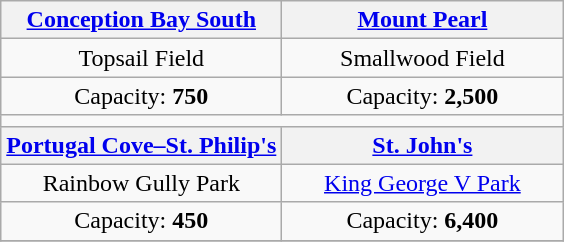<table class="wikitable" style="text-align:center">
<tr>
<th width=50%><a href='#'>Conception Bay South</a></th>
<th width=50%><a href='#'>Mount Pearl</a></th>
</tr>
<tr>
<td>Topsail Field</td>
<td>Smallwood Field</td>
</tr>
<tr>
<td>Capacity: <strong>750</strong></td>
<td>Capacity: <strong>2,500</strong></td>
</tr>
<tr>
<td colspan=2></td>
</tr>
<tr>
<th width=50%><a href='#'>Portugal Cove–St. Philip's</a></th>
<th width=50%><a href='#'>St. John's</a></th>
</tr>
<tr>
<td>Rainbow Gully Park</td>
<td><a href='#'>King George V Park</a></td>
</tr>
<tr>
<td>Capacity: <strong>450</strong></td>
<td>Capacity: <strong>6,400</strong></td>
</tr>
<tr>
</tr>
</table>
